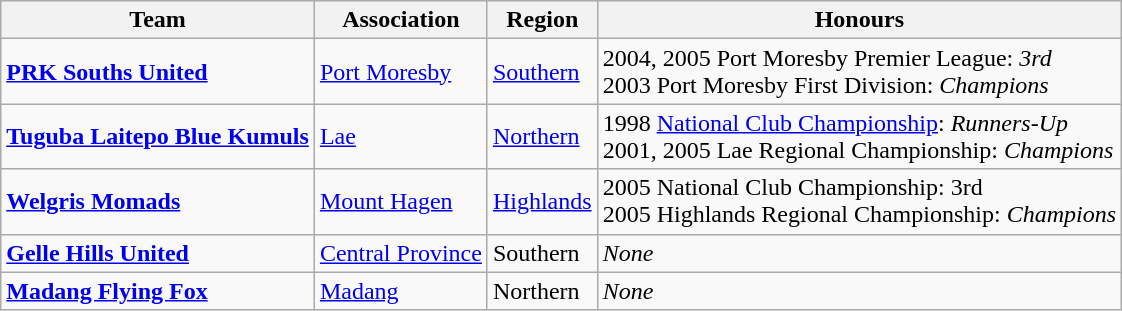<table class="wikitable">
<tr>
<th>Team</th>
<th>Association</th>
<th>Region</th>
<th>Honours</th>
</tr>
<tr>
<td><a href='#'><strong>PRK Souths United</strong></a></td>
<td><a href='#'>Port Moresby</a></td>
<td><a href='#'>Southern</a></td>
<td>2004, 2005 Port Moresby Premier League: <em>3rd</em><br>2003 Port Moresby First Division: <em>Champions</em></td>
</tr>
<tr>
<td><a href='#'><strong>Tuguba Laitepo Blue Kumuls</strong></a></td>
<td><a href='#'>Lae</a></td>
<td><a href='#'>Northern</a></td>
<td>1998 <a href='#'>National Club Championship</a>: <em>Runners-Up</em><br>2001, 2005 Lae Regional Championship: <em>Champions</em></td>
</tr>
<tr>
<td><a href='#'><strong>Welgris Momads</strong></a></td>
<td><a href='#'>Mount Hagen</a></td>
<td><a href='#'>Highlands</a></td>
<td>2005 National Club Championship: 3rd<br>2005 Highlands Regional Championship: <em>Champions</em></td>
</tr>
<tr>
<td><strong><a href='#'>Gelle Hills United</a></strong></td>
<td><a href='#'>Central Province</a></td>
<td>Southern</td>
<td><em>None</em></td>
</tr>
<tr>
<td><a href='#'><strong>Madang Flying Fox</strong></a></td>
<td><a href='#'>Madang</a></td>
<td>Northern</td>
<td><em>None</em></td>
</tr>
</table>
